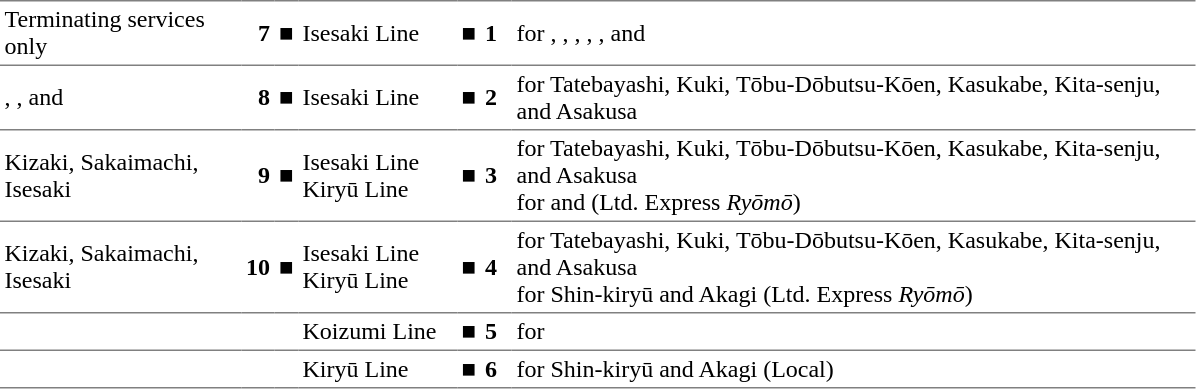<table table border=0 cellspacing=0 cellpadding=3>
<tr>
<td style="border-Top:solid 1px gray; border-bottom:solid 1px gray;" width=155px><span>Terminating services only</span></td>
<td style="border-Top:solid 1px gray; border-bottom:solid 1px gray;" width=15px align=right><strong>7</strong></td>
<td style="border-Top:solid 1px gray; border-bottom:solid 1px gray;"><span>■</span></td>
<td style="border-Top:solid 1px gray; border-bottom:solid 1px gray;" width=100px>Isesaki Line</td>
<td style="border-Top:solid 1px gray; border-bottom:solid 1px gray;"><span>■</span></td>
<td style="border-Top:solid 1px gray; border-bottom:solid 1px gray;" width=15px><strong>1</strong></td>
<td style="border-Top:solid 1px gray; border-bottom:solid 1px gray;" width=450px>for , , , ,  , and </td>
</tr>
<tr>
<td style="border-bottom:solid 1px gray;">, , and </td>
<td style="border-bottom:solid 1px gray;" align=right><strong>8</strong></td>
<td style="border-bottom:solid 1px gray;"><span>■</span></td>
<td style="border-bottom:solid 1px gray;">Isesaki Line</td>
<td style="border-bottom:solid 1px gray;"><span>■</span></td>
<td style="border-bottom:solid 1px gray;"><strong>2</strong></td>
<td style="border-bottom:solid 1px gray;">for Tatebayashi, Kuki, Tōbu-Dōbutsu-Kōen, Kasukabe, Kita-senju, and Asakusa</td>
</tr>
<tr>
<td style="border-bottom:solid 1px gray;">Kizaki, Sakaimachi, Isesaki</td>
<td style="border-bottom:solid 1px gray;" align=right><strong>9</strong></td>
<td style="border-bottom:solid 1px gray;"><span>■</span></td>
<td style="border-bottom:solid 1px gray;">Isesaki Line<br>Kiryū Line</td>
<td style="border-bottom:solid 1px gray;"><span>■</span></td>
<td style="border-bottom:solid 1px gray;"><strong>3</strong></td>
<td style="border-bottom:solid 1px gray;">for Tatebayashi, Kuki, Tōbu-Dōbutsu-Kōen, Kasukabe, Kita-senju, and Asakusa<br>for  and  (Ltd. Express <em>Ryōmō</em>)</td>
</tr>
<tr>
<td style="border-bottom:solid 1px gray;">Kizaki, Sakaimachi, Isesaki</td>
<td style="border-bottom:solid 1px gray;" align=right><strong>10</strong></td>
<td style="border-bottom:solid 1px gray;"><span>■</span></td>
<td style="border-bottom:solid 1px gray;">Isesaki Line<br>Kiryū Line</td>
<td style="border-bottom:solid 1px gray;"><span>■</span></td>
<td style="border-bottom:solid 1px gray;"><strong>4</strong></td>
<td style="border-bottom:solid 1px gray;">for Tatebayashi, Kuki, Tōbu-Dōbutsu-Kōen, Kasukabe, Kita-senju, and Asakusa<br>for Shin-kiryū and Akagi (Ltd. Express <em>Ryōmō</em>)</td>
</tr>
<tr>
<td style="border-bottom:solid 1px gray;"> </td>
<td style="border-bottom:solid 1px gray;"> </td>
<td style="border-bottom:solid 1px gray;"> </td>
<td style="border-bottom:solid 1px gray;">Koizumi Line</td>
<td style="border-bottom:solid 1px gray;"><span>■</span></td>
<td style="border-bottom:solid 1px gray;"><strong>5</strong></td>
<td style="border-bottom:solid 1px gray;">for </td>
</tr>
<tr>
<td style="border-bottom:solid 1px gray;"> </td>
<td style="border-bottom:solid 1px gray;"> </td>
<td style="border-bottom:solid 1px gray;"> </td>
<td style="border-bottom:solid 1px gray;">Kiryū Line</td>
<td style="border-bottom:solid 1px gray;"><span>■</span></td>
<td style="border-bottom:solid 1px gray;"><strong>6</strong></td>
<td style="border-bottom:solid 1px gray;">for Shin-kiryū and Akagi (Local)</td>
</tr>
</table>
